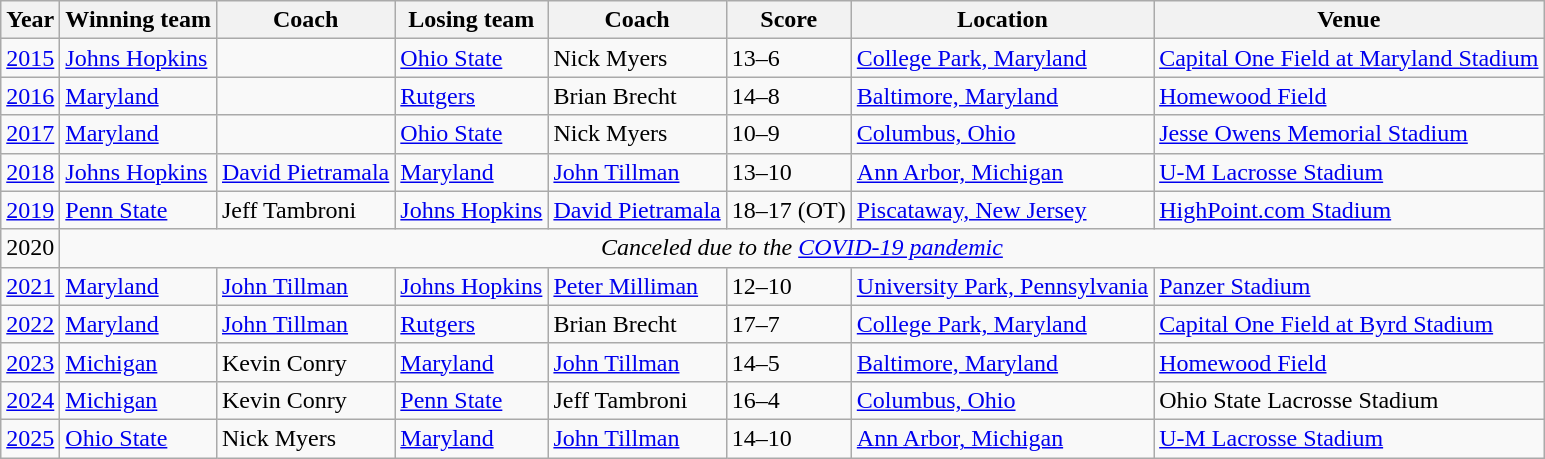<table class="wikitable sortable">
<tr>
<th scope="col">Year</th>
<th scope="col">Winning team</th>
<th scope="col">Coach</th>
<th scope="col">Losing team</th>
<th scope="col">Coach</th>
<th scope="col">Score</th>
<th scope="col">Location</th>
<th scope="col">Venue</th>
</tr>
<tr>
<td><a href='#'>2015</a></td>
<td><a href='#'>Johns Hopkins</a></td>
<td></td>
<td><a href='#'>Ohio State</a></td>
<td>Nick Myers</td>
<td>13–6</td>
<td><a href='#'>College Park, Maryland</a></td>
<td><a href='#'>Capital One Field at Maryland Stadium</a></td>
</tr>
<tr>
<td><a href='#'>2016</a></td>
<td><a href='#'>Maryland</a></td>
<td></td>
<td><a href='#'>Rutgers</a></td>
<td>Brian Brecht</td>
<td>14–8</td>
<td><a href='#'>Baltimore, Maryland</a></td>
<td><a href='#'>Homewood Field</a></td>
</tr>
<tr>
<td><a href='#'>2017</a></td>
<td><a href='#'>Maryland</a></td>
<td></td>
<td><a href='#'>Ohio State</a></td>
<td>Nick Myers</td>
<td>10–9</td>
<td><a href='#'>Columbus, Ohio</a></td>
<td><a href='#'>Jesse Owens Memorial Stadium</a></td>
</tr>
<tr>
<td><a href='#'>2018</a></td>
<td><a href='#'>Johns Hopkins</a></td>
<td><a href='#'>David Pietramala</a></td>
<td><a href='#'>Maryland</a></td>
<td><a href='#'>John Tillman</a></td>
<td>13–10</td>
<td><a href='#'>Ann Arbor, Michigan</a></td>
<td><a href='#'>U-M Lacrosse Stadium</a></td>
</tr>
<tr>
<td><a href='#'>2019</a></td>
<td><a href='#'>Penn State</a></td>
<td>Jeff Tambroni</td>
<td><a href='#'>Johns Hopkins</a></td>
<td><a href='#'>David Pietramala</a></td>
<td>18–17 (OT)</td>
<td><a href='#'>Piscataway, New Jersey</a></td>
<td><a href='#'>HighPoint.com Stadium</a></td>
</tr>
<tr>
<td>2020</td>
<td colspan="7" align="center"><em>Canceled due to the <a href='#'>COVID-19 pandemic</a></em></td>
</tr>
<tr>
<td><a href='#'>2021</a></td>
<td><a href='#'>Maryland</a></td>
<td><a href='#'>John Tillman</a></td>
<td><a href='#'>Johns Hopkins</a></td>
<td><a href='#'>Peter Milliman</a></td>
<td>12–10</td>
<td><a href='#'>University Park, Pennsylvania</a></td>
<td><a href='#'>Panzer Stadium</a></td>
</tr>
<tr>
<td><a href='#'>2022</a></td>
<td><a href='#'>Maryland</a></td>
<td><a href='#'>John Tillman</a></td>
<td><a href='#'>Rutgers</a></td>
<td>Brian Brecht</td>
<td>17–7</td>
<td><a href='#'>College Park, Maryland</a></td>
<td><a href='#'>Capital One Field at Byrd Stadium</a></td>
</tr>
<tr>
<td><a href='#'>2023</a></td>
<td><a href='#'>Michigan</a></td>
<td>Kevin Conry</td>
<td><a href='#'>Maryland</a></td>
<td><a href='#'>John Tillman</a></td>
<td>14–5</td>
<td><a href='#'>Baltimore, Maryland</a></td>
<td><a href='#'>Homewood Field</a></td>
</tr>
<tr>
<td><a href='#'>2024</a></td>
<td><a href='#'>Michigan</a></td>
<td>Kevin Conry</td>
<td><a href='#'>Penn State</a></td>
<td>Jeff Tambroni</td>
<td>16–4</td>
<td><a href='#'>Columbus, Ohio</a></td>
<td>Ohio State Lacrosse Stadium</td>
</tr>
<tr>
<td><a href='#'>2025</a></td>
<td><a href='#'>Ohio State</a></td>
<td>Nick Myers</td>
<td><a href='#'>Maryland</a></td>
<td><a href='#'>John Tillman</a></td>
<td>14–10</td>
<td><a href='#'>Ann Arbor, Michigan</a></td>
<td><a href='#'>U-M Lacrosse Stadium</a></td>
</tr>
</table>
